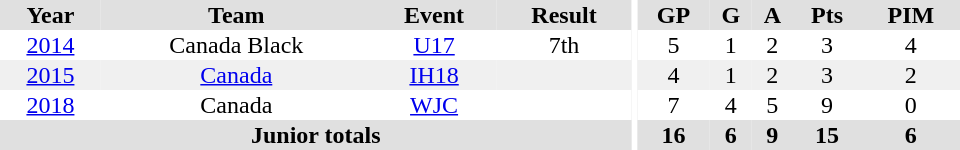<table border="0" cellpadding="1" cellspacing="0" ID="Table3" style="text-align:center; width:40em">
<tr ALIGN="center" bgcolor="#e0e0e0">
<th>Year</th>
<th>Team</th>
<th>Event</th>
<th>Result</th>
<th rowspan="99" bgcolor="#ffffff"></th>
<th>GP</th>
<th>G</th>
<th>A</th>
<th>Pts</th>
<th>PIM</th>
</tr>
<tr>
<td><a href='#'>2014</a></td>
<td>Canada Black</td>
<td><a href='#'>U17</a></td>
<td>7th</td>
<td>5</td>
<td>1</td>
<td>2</td>
<td>3</td>
<td>4</td>
</tr>
<tr bgcolor="#f0f0f0">
<td><a href='#'>2015</a></td>
<td><a href='#'>Canada</a></td>
<td><a href='#'>IH18</a></td>
<td></td>
<td>4</td>
<td>1</td>
<td>2</td>
<td>3</td>
<td>2</td>
</tr>
<tr>
<td><a href='#'>2018</a></td>
<td>Canada</td>
<td><a href='#'>WJC</a></td>
<td></td>
<td>7</td>
<td>4</td>
<td>5</td>
<td>9</td>
<td>0</td>
</tr>
<tr bgcolor="#e0e0e0">
<th colspan="4">Junior totals</th>
<th>16</th>
<th>6</th>
<th>9</th>
<th>15</th>
<th>6</th>
</tr>
</table>
